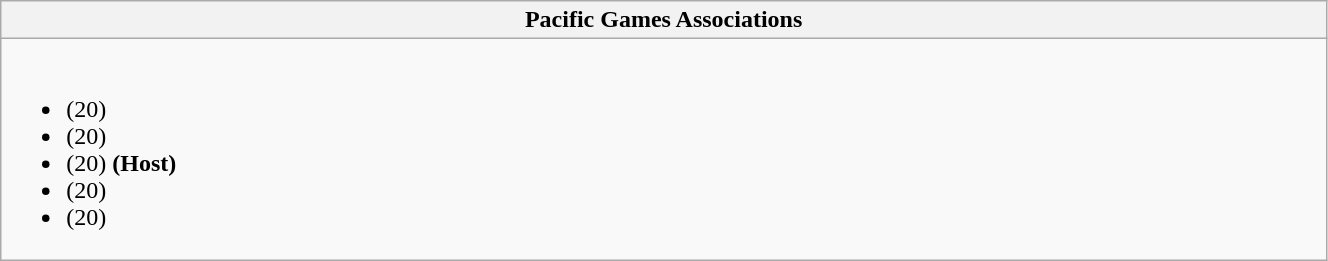<table class="wikitable collapsible" style="min-width:70%; max-width:58em;">
<tr>
<th>Pacific Games Associations</th>
</tr>
<tr>
<td><br><ul><li> (20)</li><li> (20)</li><li> (20) <strong>(Host)</strong></li><li> (20)</li><li> (20)</li></ul></td>
</tr>
</table>
